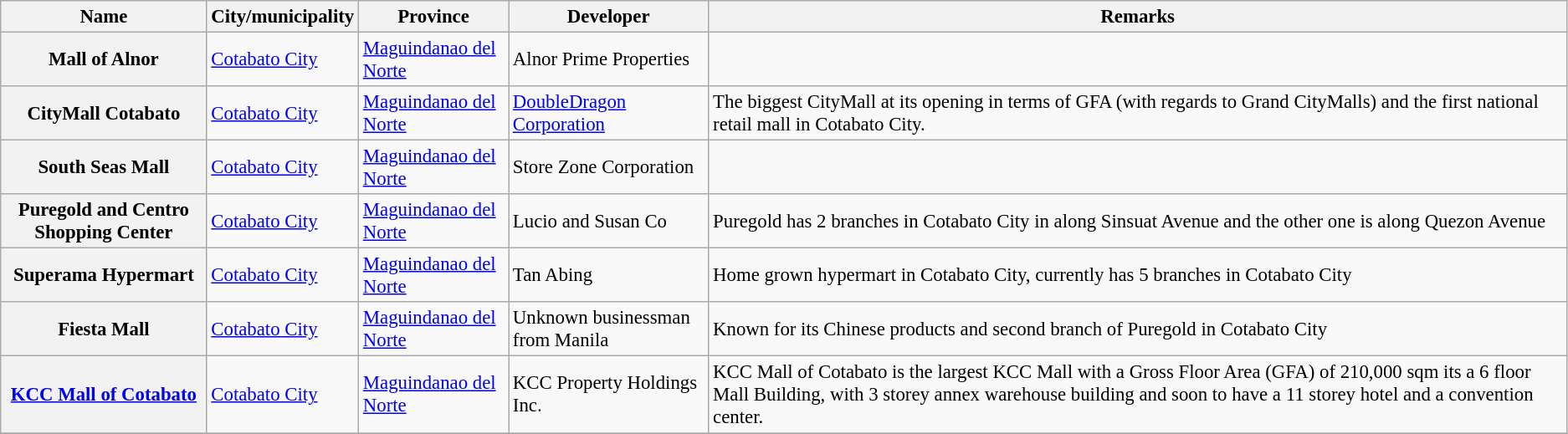<table class="wikitable sortable plainrowheaders" style="font-size:95%;">
<tr>
<th scope="col">Name</th>
<th scope="col">City/municipality</th>
<th scope="col">Province</th>
<th scope="col">Developer</th>
<th scope="col" class="unsortable">Remarks</th>
</tr>
<tr>
<th scope="row">Mall of Alnor</th>
<td><a href='#'>Cotabato City</a></td>
<td><a href='#'>Maguindanao del Norte</a></td>
<td>Alnor Prime Properties</td>
<td></td>
</tr>
<tr>
<th scope="row">CityMall Cotabato</th>
<td><a href='#'>Cotabato City</a></td>
<td><a href='#'>Maguindanao del Norte</a></td>
<td><a href='#'>DoubleDragon Corporation</a></td>
<td>The biggest CityMall at its opening in terms of GFA (with regards to Grand CityMalls) and the first national retail mall in Cotabato City.</td>
</tr>
<tr>
<th scope="row">South Seas Mall</th>
<td><a href='#'>Cotabato City</a></td>
<td><a href='#'>Maguindanao del Norte</a></td>
<td>Store Zone Corporation</td>
<td></td>
</tr>
<tr>
<th scope="row">Puregold and Centro Shopping Center</th>
<td><a href='#'>Cotabato City</a></td>
<td><a href='#'>Maguindanao del Norte</a></td>
<td>Lucio and Susan Co</td>
<td>Puregold has 2 branches in Cotabato City in along Sinsuat Avenue and the other one is along Quezon Avenue</td>
</tr>
<tr>
<th scope="row">Superama Hypermart</th>
<td><a href='#'>Cotabato City</a></td>
<td><a href='#'>Maguindanao del Norte</a></td>
<td>Tan Abing</td>
<td>Home grown hypermart in Cotabato City, currently has 5 branches in Cotabato City</td>
</tr>
<tr>
<th scope="row">Fiesta Mall</th>
<td><a href='#'>Cotabato City</a></td>
<td><a href='#'>Maguindanao del Norte</a></td>
<td>Unknown businessman from Manila</td>
<td>Known for its Chinese products and second branch of Puregold in Cotabato City</td>
</tr>
<tr>
<th scope="row"><a href='#'>KCC Mall of Cotabato</a></th>
<td><a href='#'>Cotabato City</a></td>
<td><a href='#'>Maguindanao del Norte</a></td>
<td>KCC Property Holdings Inc.</td>
<td>KCC Mall of Cotabato is the largest KCC Mall with a Gross Floor Area (GFA) of 210,000 sqm its a 6 floor Mall Building, with 3 storey annex warehouse building and soon to have a 11 storey hotel and a convention center.</td>
</tr>
<tr>
</tr>
</table>
